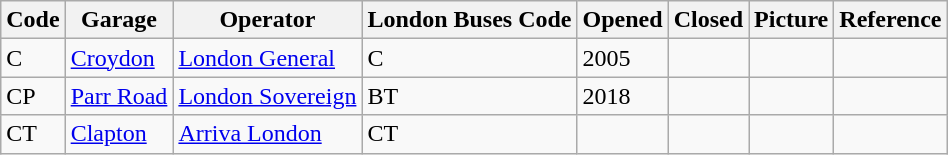<table class="wikitable">
<tr>
<th>Code</th>
<th>Garage</th>
<th>Operator</th>
<th>London Buses Code</th>
<th>Opened</th>
<th>Closed</th>
<th>Picture</th>
<th>Reference</th>
</tr>
<tr>
<td>C</td>
<td><a href='#'>Croydon</a></td>
<td><a href='#'>London General</a></td>
<td>C</td>
<td>2005</td>
<td></td>
<td></td>
<td></td>
</tr>
<tr>
<td>CP</td>
<td><a href='#'>Parr Road</a></td>
<td><a href='#'>London Sovereign</a></td>
<td>BT</td>
<td>2018</td>
<td></td>
<td></td>
<td></td>
</tr>
<tr>
<td>CT</td>
<td><a href='#'>Clapton</a></td>
<td><a href='#'>Arriva London</a></td>
<td>CT</td>
<td></td>
<td></td>
<td></td>
<td></td>
</tr>
</table>
